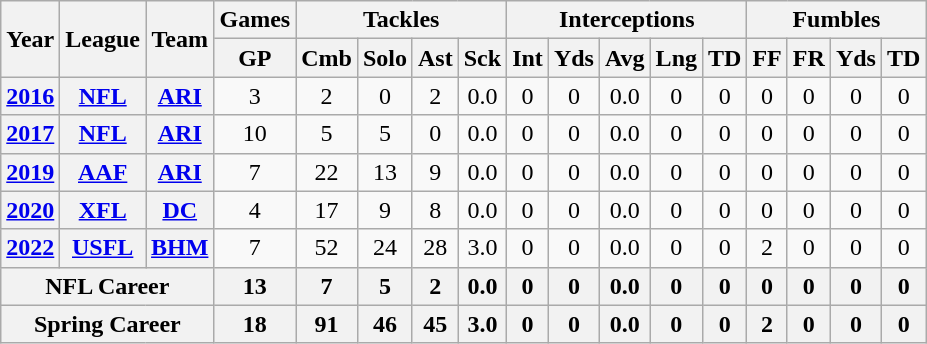<table class="wikitable sortable" style="text-align:center;">
<tr>
<th rowspan="2">Year</th>
<th rowspan="2">League</th>
<th rowspan="2">Team</th>
<th colspan="1">Games</th>
<th colspan="4">Tackles</th>
<th colspan="5">Interceptions</th>
<th colspan="4">Fumbles</th>
</tr>
<tr>
<th>GP</th>
<th>Cmb</th>
<th>Solo</th>
<th>Ast</th>
<th>Sck</th>
<th>Int</th>
<th>Yds</th>
<th>Avg</th>
<th>Lng</th>
<th>TD</th>
<th>FF</th>
<th>FR</th>
<th>Yds</th>
<th>TD</th>
</tr>
<tr>
<th><a href='#'>2016</a></th>
<th><a href='#'>NFL</a></th>
<th><a href='#'>ARI</a></th>
<td>3</td>
<td>2</td>
<td>0</td>
<td>2</td>
<td>0.0</td>
<td>0</td>
<td>0</td>
<td>0.0</td>
<td>0</td>
<td>0</td>
<td>0</td>
<td>0</td>
<td>0</td>
<td>0</td>
</tr>
<tr>
<th><a href='#'>2017</a></th>
<th><a href='#'>NFL</a></th>
<th><a href='#'>ARI</a></th>
<td>10</td>
<td>5</td>
<td>5</td>
<td>0</td>
<td>0.0</td>
<td>0</td>
<td>0</td>
<td>0.0</td>
<td>0</td>
<td>0</td>
<td>0</td>
<td>0</td>
<td>0</td>
<td>0</td>
</tr>
<tr>
<th><a href='#'>2019</a></th>
<th><a href='#'>AAF</a></th>
<th><a href='#'>ARI</a></th>
<td>7</td>
<td>22</td>
<td>13</td>
<td>9</td>
<td>0.0</td>
<td>0</td>
<td>0</td>
<td>0.0</td>
<td>0</td>
<td>0</td>
<td>0</td>
<td>0</td>
<td>0</td>
<td>0</td>
</tr>
<tr>
<th><a href='#'>2020</a></th>
<th><a href='#'>XFL</a></th>
<th><a href='#'>DC</a></th>
<td>4</td>
<td>17</td>
<td>9</td>
<td>8</td>
<td>0.0</td>
<td>0</td>
<td>0</td>
<td>0.0</td>
<td>0</td>
<td>0</td>
<td>0</td>
<td>0</td>
<td>0</td>
<td>0</td>
</tr>
<tr>
<th><a href='#'>2022</a></th>
<th><a href='#'>USFL</a></th>
<th><a href='#'>BHM</a></th>
<td>7</td>
<td>52</td>
<td>24</td>
<td>28</td>
<td>3.0</td>
<td>0</td>
<td>0</td>
<td>0.0</td>
<td>0</td>
<td>0</td>
<td>2</td>
<td>0</td>
<td>0</td>
<td>0</td>
</tr>
<tr>
<th colspan="3">NFL Career</th>
<th>13</th>
<th>7</th>
<th>5</th>
<th>2</th>
<th>0.0</th>
<th>0</th>
<th>0</th>
<th>0.0</th>
<th>0</th>
<th>0</th>
<th>0</th>
<th>0</th>
<th>0</th>
<th>0</th>
</tr>
<tr>
<th colspan="3">Spring Career</th>
<th>18</th>
<th>91</th>
<th>46</th>
<th>45</th>
<th>3.0</th>
<th>0</th>
<th>0</th>
<th>0.0</th>
<th>0</th>
<th>0</th>
<th>2</th>
<th>0</th>
<th>0</th>
<th>0</th>
</tr>
</table>
